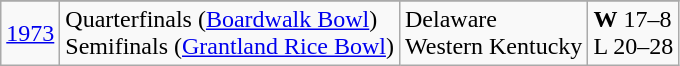<table class="wikitable">
<tr>
</tr>
<tr>
<td><a href='#'>1973</a></td>
<td>Quarterfinals (<a href='#'>Boardwalk Bowl</a>)<br>Semifinals (<a href='#'>Grantland Rice Bowl</a>)</td>
<td>Delaware<br>Western Kentucky</td>
<td><strong>W</strong> 17–8<br>L 20–28</td>
</tr>
</table>
